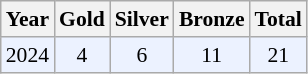<table class="sortable wikitable" style="font-size: 90%;">
<tr>
<th>Year</th>
<th>Gold</th>
<th>Silver</th>
<th>Bronze</th>
<th>Total</th>
</tr>
<tr style="background:#ECF2FF">
<td align="center">2024</td>
<td align="center">4</td>
<td align="center">6</td>
<td align="center">11</td>
<td align="center">21</td>
</tr>
</table>
